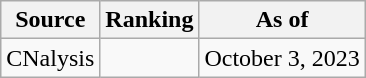<table class="wikitable" style="text-align:center">
<tr>
<th>Source</th>
<th>Ranking</th>
<th>As of</th>
</tr>
<tr>
<td align=left>CNalysis</td>
<td></td>
<td>October 3, 2023</td>
</tr>
</table>
